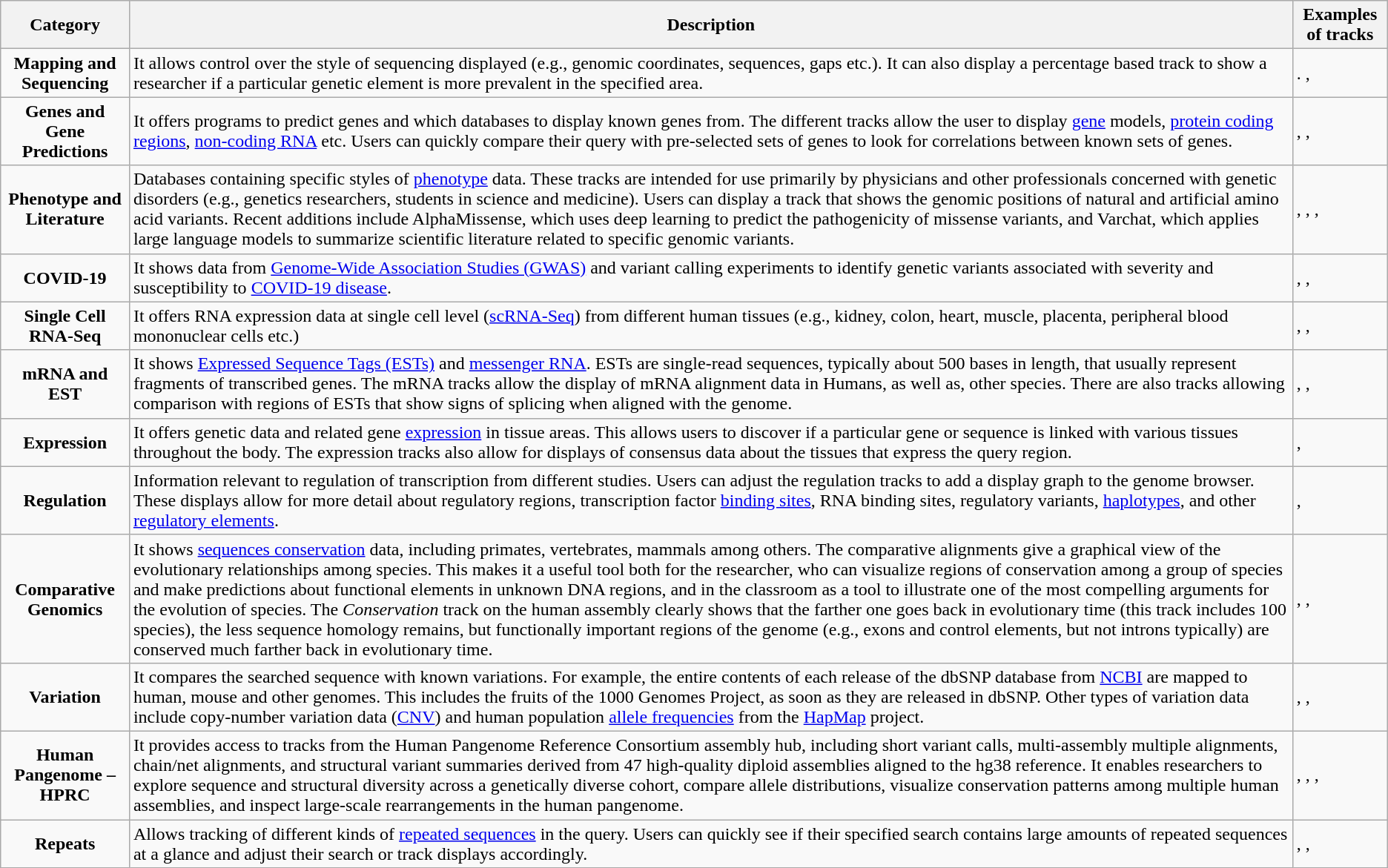<table class="wikitable">
<tr>
<th>Category</th>
<th>Description</th>
<th>Examples of tracks</th>
</tr>
<tr>
<td align= center><strong>Mapping and Sequencing</strong></td>
<td>It allows control over the style of sequencing displayed (e.g., genomic coordinates, sequences, gaps etc.). It can also display a percentage based track to show a researcher if a particular genetic element is more prevalent in the specified area.</td>
<td>. , </td>
</tr>
<tr>
<td align= center><strong>Genes and Gene Predictions</strong></td>
<td>It offers programs to predict genes and which databases to display known genes from. The different tracks allow the user to display <a href='#'>gene</a> models, <a href='#'>protein coding regions</a>, <a href='#'>non-coding RNA</a> etc. Users can quickly compare their query with pre-selected sets of genes to look for correlations between known sets of genes.</td>
<td>, , </td>
</tr>
<tr>
<td align= center><strong>Phenotype and Literature</strong></td>
<td>Databases containing specific styles of <a href='#'>phenotype</a> data. These tracks are intended for use primarily by physicians and other professionals concerned with genetic disorders (e.g., genetics researchers, students in science and medicine). Users can display a track that shows the genomic positions of natural and artificial amino acid variants. Recent additions include AlphaMissense, which uses deep learning to predict the pathogenicity of missense variants, and Varchat, which applies large language models to summarize scientific literature related to specific genomic variants.</td>
<td>, , , </td>
</tr>
<tr>
<td align= center><strong>COVID-19</strong></td>
<td>It shows data from <a href='#'>Genome-Wide Association Studies (GWAS)</a> and variant calling experiments to identify genetic variants associated with severity and susceptibility to <a href='#'>COVID-19 disease</a>.</td>
<td>, , </td>
</tr>
<tr>
<td align= center><strong>Single Cell RNA-Seq</strong></td>
<td>It offers RNA expression data at single cell level (<a href='#'>scRNA-Seq</a>) from different human tissues (e.g., kidney, colon, heart, muscle, placenta, peripheral blood mononuclear cells etc.)</td>
<td>, , </td>
</tr>
<tr>
<td align= center><strong>mRNA and EST</strong></td>
<td>It shows <a href='#'>Expressed Sequence Tags (ESTs)</a> and <a href='#'>messenger RNA</a>. ESTs are single-read sequences, typically about 500 bases in length, that usually represent fragments of transcribed genes. The mRNA tracks allow the display of mRNA alignment data in Humans, as well as, other species. There are also tracks allowing comparison with regions of ESTs that show signs of splicing when aligned with the genome.</td>
<td>, , </td>
</tr>
<tr>
<td align= center><strong>Expression</strong></td>
<td>It offers genetic data and related gene <a href='#'>expression</a> in tissue areas. This allows users to discover if a particular gene or sequence is linked with various tissues throughout the body. The expression tracks also allow for displays of consensus data about the tissues that express the query region.</td>
<td>, </td>
</tr>
<tr>
<td align= center><strong>Regulation</strong></td>
<td>Information relevant to regulation of transcription from different studies. Users can adjust the regulation tracks to add a display graph to the genome browser. These displays allow for more detail about regulatory regions, transcription factor <a href='#'>binding sites</a>, RNA binding sites, regulatory variants, <a href='#'>haplotypes</a>, and other <a href='#'>regulatory elements</a>.</td>
<td>, </td>
</tr>
<tr>
<td align= center><strong>Comparative Genomics</strong></td>
<td>It shows <a href='#'>sequences conservation</a> data, including primates, vertebrates, mammals among others. The comparative alignments give a graphical view of the evolutionary relationships among species. This makes it a useful tool both for the researcher, who can visualize regions of conservation among a group of species and make predictions about functional elements in unknown DNA regions, and in the classroom as a tool to illustrate one of the most compelling arguments for the evolution of species. The <em>Conservation</em> track on the human assembly clearly shows that the farther one goes back in evolutionary time (this track includes 100 species), the less sequence homology remains, but functionally important regions of the genome (e.g., exons and control elements, but not introns typically) are conserved much farther back in evolutionary time.</td>
<td>, , </td>
</tr>
<tr>
<td align= center><strong>Variation</strong></td>
<td>It compares the searched sequence with known variations. For example, the entire contents of each release of the dbSNP database from <a href='#'>NCBI</a> are mapped to human, mouse and other genomes. This includes the fruits of the 1000 Genomes Project, as soon as they are released in dbSNP. Other types of variation data include copy-number variation data (<a href='#'>CNV</a>) and human population <a href='#'>allele frequencies</a> from the <a href='#'>HapMap</a> project.</td>
<td>, , </td>
</tr>
<tr>
<td align="center"><strong>Human Pangenome – HPRC</strong></td>
<td>It provides access to tracks from the Human Pangenome Reference Consortium assembly hub, including short variant calls, multi-assembly multiple alignments, chain/net alignments, and structural variant summaries derived from 47 high-quality diploid assemblies aligned to the hg38 reference. It enables researchers to explore sequence and structural diversity across a genetically diverse cohort, compare allele distributions, visualize conservation patterns among multiple human assemblies, and inspect large-scale rearrangements in the human pangenome.</td>
<td>, , , </td>
</tr>
<tr>
<td align= center><strong>Repeats</strong></td>
<td>Allows tracking of different kinds of <a href='#'>repeated sequences</a> in the query. Users can quickly see if their specified search contains large amounts of repeated sequences at a glance and adjust their search or track displays accordingly.</td>
<td>, , </td>
</tr>
</table>
